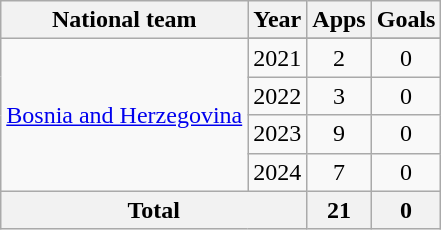<table class="wikitable" style="text-align:center">
<tr>
<th>National team</th>
<th>Year</th>
<th>Apps</th>
<th>Goals</th>
</tr>
<tr>
<td rowspan=5><a href='#'>Bosnia and Herzegovina</a></td>
</tr>
<tr>
<td>2021</td>
<td>2</td>
<td>0</td>
</tr>
<tr>
<td>2022</td>
<td>3</td>
<td>0</td>
</tr>
<tr>
<td>2023</td>
<td>9</td>
<td>0</td>
</tr>
<tr>
<td>2024</td>
<td>7</td>
<td>0</td>
</tr>
<tr>
<th colspan=2>Total</th>
<th>21</th>
<th>0</th>
</tr>
</table>
